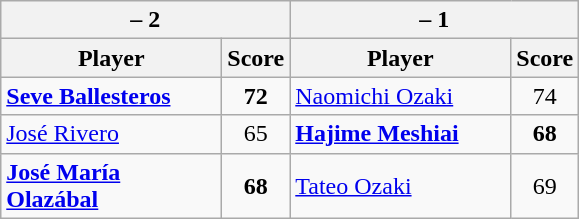<table class=wikitable>
<tr>
<th colspan=2> – 2</th>
<th colspan=2> – 1</th>
</tr>
<tr>
<th width=140>Player</th>
<th>Score</th>
<th width=140>Player</th>
<th>Score</th>
</tr>
<tr>
<td><strong><a href='#'>Seve Ballesteros</a></strong></td>
<td align=center><strong>72</strong></td>
<td><a href='#'>Naomichi Ozaki</a></td>
<td align=center>74</td>
</tr>
<tr>
<td><a href='#'>José Rivero</a></td>
<td align=center>65</td>
<td><strong><a href='#'>Hajime Meshiai</a></strong></td>
<td align=center><strong>68</strong></td>
</tr>
<tr>
<td><strong><a href='#'>José María Olazábal</a></strong></td>
<td align=center><strong>68</strong></td>
<td><a href='#'>Tateo Ozaki</a></td>
<td align=center>69</td>
</tr>
</table>
